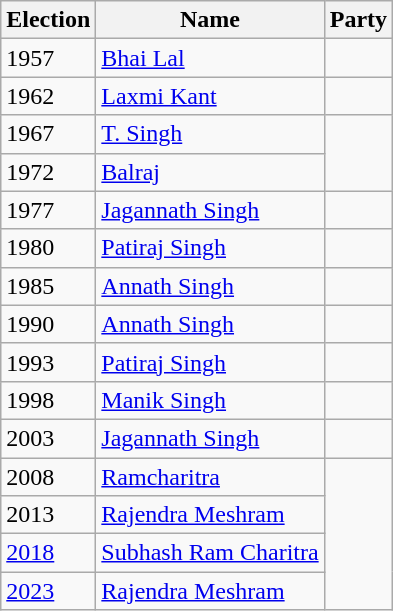<table class="wikitable sortable">
<tr>
<th>Election</th>
<th>Name</th>
<th colspan=2>Party</th>
</tr>
<tr>
<td>1957</td>
<td><a href='#'>Bhai Lal</a></td>
<td></td>
</tr>
<tr>
<td>1962</td>
<td><a href='#'>Laxmi Kant</a></td>
<td></td>
</tr>
<tr>
<td>1967</td>
<td><a href='#'>T. Singh</a></td>
</tr>
<tr>
<td>1972</td>
<td><a href='#'>Balraj</a></td>
</tr>
<tr>
<td>1977</td>
<td><a href='#'>Jagannath Singh</a></td>
<td></td>
</tr>
<tr>
<td>1980</td>
<td><a href='#'>Patiraj Singh</a></td>
<td></td>
</tr>
<tr>
<td>1985</td>
<td><a href='#'>Annath Singh</a></td>
<td></td>
</tr>
<tr>
<td>1990</td>
<td><a href='#'>Annath Singh</a></td>
</tr>
<tr>
<td>1993</td>
<td><a href='#'>Patiraj Singh</a></td>
<td></td>
</tr>
<tr>
<td>1998</td>
<td><a href='#'>Manik Singh</a></td>
</tr>
<tr>
<td>2003</td>
<td><a href='#'>Jagannath Singh</a></td>
<td></td>
</tr>
<tr>
<td>2008</td>
<td><a href='#'>Ramcharitra</a></td>
</tr>
<tr>
<td>2013</td>
<td><a href='#'>Rajendra Meshram</a></td>
</tr>
<tr>
<td><a href='#'>2018</a></td>
<td><a href='#'>Subhash Ram Charitra</a></td>
</tr>
<tr>
<td><a href='#'>2023</a></td>
<td><a href='#'>Rajendra Meshram</a></td>
</tr>
</table>
